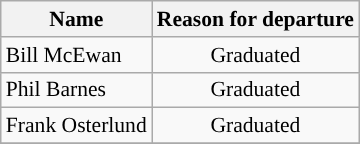<table class="wikitable sortable"  style="text-align:center; font-size:90%; ">
<tr>
<th>Name</th>
<th class="unsortable">Reason for departure</th>
</tr>
<tr>
<td align="left">Bill McEwan</td>
<td>Graduated</td>
</tr>
<tr>
<td align="left">Phil Barnes</td>
<td>Graduated</td>
</tr>
<tr>
<td align="left">Frank Osterlund</td>
<td>Graduated</td>
</tr>
<tr>
</tr>
</table>
